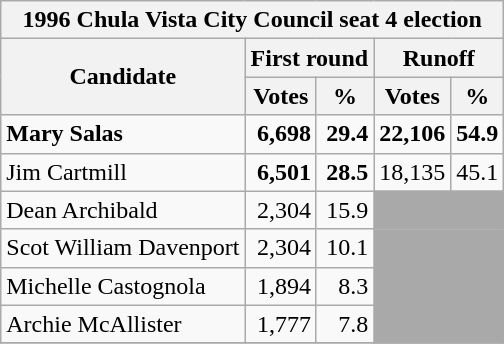<table class=wikitable>
<tr>
<th colspan=5>1996 Chula Vista City Council seat 4 election</th>
</tr>
<tr>
<th colspan=1 rowspan=2>Candidate</th>
<th colspan=2>First round</th>
<th colspan=2>Runoff</th>
</tr>
<tr>
<th>Votes</th>
<th>%</th>
<th>Votes</th>
<th>%</th>
</tr>
<tr>
<td><strong>Mary Salas</strong></td>
<td align="right"><strong>6,698</strong></td>
<td align="right"><strong>29.4</strong></td>
<td align="right"><strong>22,106</strong></td>
<td align="right"><strong>54.9</strong></td>
</tr>
<tr>
<td>Jim Cartmill</td>
<td align="right"><strong>6,501</strong></td>
<td align="right"><strong>28.5</strong></td>
<td align="right">18,135</td>
<td align="right">45.1</td>
</tr>
<tr>
<td>Dean Archibald</td>
<td align="right">2,304</td>
<td align="right">15.9</td>
<td colspan=2 bgcolor=darkgray></td>
</tr>
<tr>
<td>Scot William Davenport</td>
<td align="right">2,304</td>
<td align="right">10.1</td>
<td colspan=2 bgcolor=darkgray></td>
</tr>
<tr>
<td>Michelle Castognola</td>
<td align="right">1,894</td>
<td align="right">8.3</td>
<td colspan=2 bgcolor=darkgray></td>
</tr>
<tr>
<td>Archie McAllister</td>
<td align="right">1,777</td>
<td align="right">7.8</td>
<td colspan=2 bgcolor=darkgray></td>
</tr>
<tr>
</tr>
</table>
